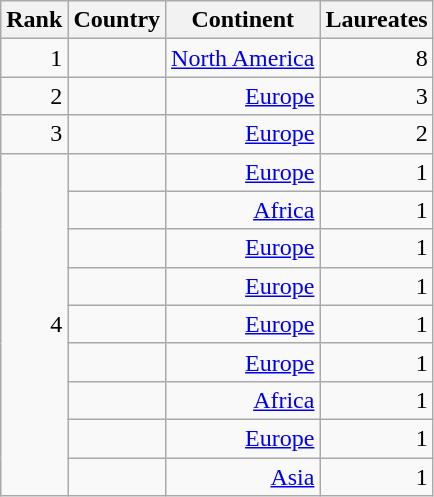<table class="wikitable sortable" style="text-align: right">
<tr>
<th>Rank</th>
<th>Country</th>
<th>Continent</th>
<th>Laureates</th>
</tr>
<tr>
<td>1</td>
<td style="text-align:left;"></td>
<td><a href='#'>North America</a></td>
<td>8</td>
</tr>
<tr>
<td>2</td>
<td style="text-align:left;"></td>
<td><a href='#'>Europe</a></td>
<td>3</td>
</tr>
<tr>
<td>3</td>
<td style="text-align:left;"></td>
<td><a href='#'>Europe</a></td>
<td>2</td>
</tr>
<tr>
<td rowspan="9">4</td>
<td style="text-align:left;"></td>
<td><a href='#'>Europe</a></td>
<td>1</td>
</tr>
<tr>
<td style="text-align:left;"></td>
<td><a href='#'>Africa</a></td>
<td>1</td>
</tr>
<tr>
<td style="text-align:left;"></td>
<td><a href='#'>Europe</a></td>
<td>1</td>
</tr>
<tr>
<td style="text-align:left;"></td>
<td><a href='#'>Europe</a></td>
<td>1</td>
</tr>
<tr>
<td style="text-align:left;"></td>
<td><a href='#'>Europe</a></td>
<td>1</td>
</tr>
<tr>
<td style="text-align:left;"></td>
<td><a href='#'>Europe</a></td>
<td>1</td>
</tr>
<tr>
<td style="text-align:left;"></td>
<td><a href='#'>Africa</a></td>
<td>1</td>
</tr>
<tr>
<td style="text-align:left;"></td>
<td><a href='#'>Europe</a></td>
<td>1</td>
</tr>
<tr>
<td style="text-align:left;"></td>
<td><a href='#'>Asia</a></td>
<td>1</td>
</tr>
</table>
